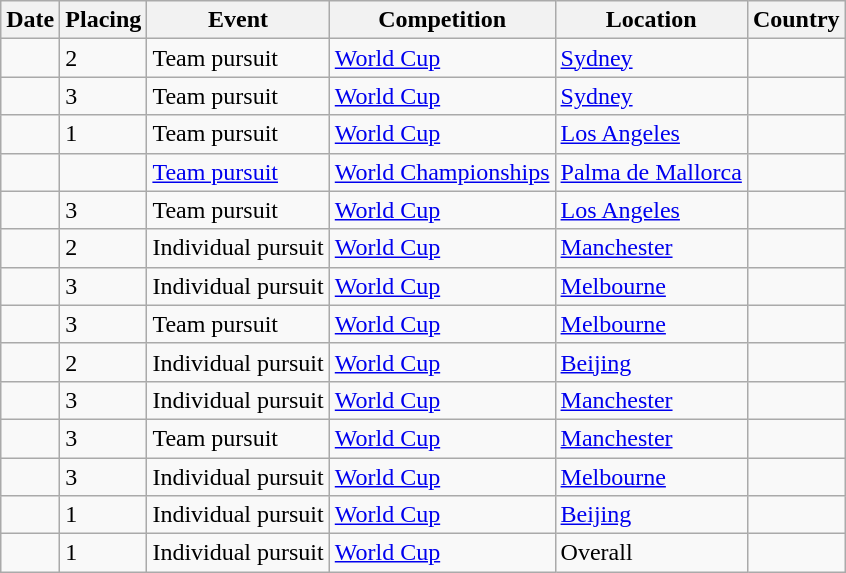<table class="wikitable sortable">
<tr>
<th>Date</th>
<th>Placing</th>
<th>Event</th>
<th>Competition</th>
<th>Location</th>
<th>Country</th>
</tr>
<tr>
<td></td>
<td>2</td>
<td>Team pursuit</td>
<td><a href='#'>World Cup</a></td>
<td><a href='#'>Sydney</a></td>
<td></td>
</tr>
<tr>
<td></td>
<td>3</td>
<td>Team pursuit</td>
<td><a href='#'>World Cup</a></td>
<td><a href='#'>Sydney</a></td>
<td></td>
</tr>
<tr>
<td></td>
<td>1</td>
<td>Team pursuit</td>
<td><a href='#'>World Cup</a></td>
<td><a href='#'>Los Angeles</a></td>
<td></td>
</tr>
<tr>
<td></td>
<td></td>
<td><a href='#'>Team pursuit</a></td>
<td><a href='#'>World Championships</a></td>
<td><a href='#'>Palma de Mallorca</a></td>
<td></td>
</tr>
<tr>
<td></td>
<td>3</td>
<td>Team pursuit</td>
<td><a href='#'>World Cup</a></td>
<td><a href='#'>Los Angeles</a></td>
<td></td>
</tr>
<tr>
<td></td>
<td>2</td>
<td>Individual pursuit</td>
<td><a href='#'>World Cup</a></td>
<td><a href='#'>Manchester</a></td>
<td></td>
</tr>
<tr>
<td></td>
<td>3</td>
<td>Individual pursuit</td>
<td><a href='#'>World Cup</a></td>
<td><a href='#'>Melbourne</a></td>
<td></td>
</tr>
<tr>
<td></td>
<td>3</td>
<td>Team pursuit</td>
<td><a href='#'>World Cup</a></td>
<td><a href='#'>Melbourne</a></td>
<td></td>
</tr>
<tr>
<td></td>
<td>2</td>
<td>Individual pursuit</td>
<td><a href='#'>World Cup</a></td>
<td><a href='#'>Beijing</a></td>
<td></td>
</tr>
<tr>
<td></td>
<td>3</td>
<td>Individual pursuit</td>
<td><a href='#'>World Cup</a></td>
<td><a href='#'>Manchester</a></td>
<td></td>
</tr>
<tr>
<td></td>
<td>3</td>
<td>Team pursuit</td>
<td><a href='#'>World Cup</a></td>
<td><a href='#'>Manchester</a></td>
<td></td>
</tr>
<tr>
<td></td>
<td>3</td>
<td>Individual pursuit</td>
<td><a href='#'>World Cup</a></td>
<td><a href='#'>Melbourne</a></td>
<td></td>
</tr>
<tr>
<td></td>
<td>1</td>
<td>Individual pursuit</td>
<td><a href='#'>World Cup</a></td>
<td><a href='#'>Beijing</a></td>
<td></td>
</tr>
<tr>
<td></td>
<td>1</td>
<td>Individual pursuit</td>
<td><a href='#'>World Cup</a></td>
<td>Overall</td>
<td></td>
</tr>
</table>
